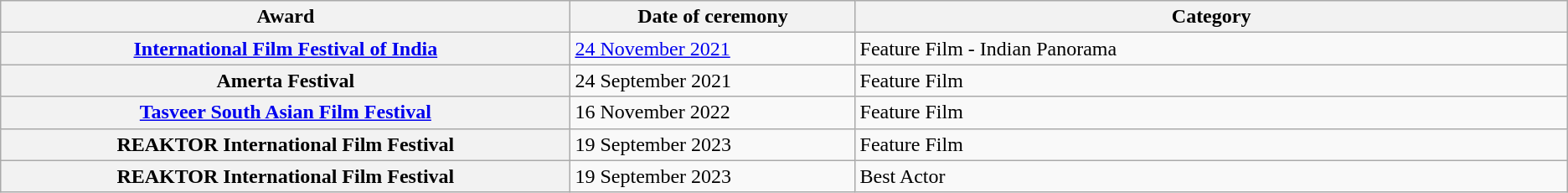<table class="wikitable plainrowheaders sortable">
<tr>
<th scope="col" style="width:20%;">Award</th>
<th scope="col" style="width:10%;">Date of ceremony</th>
<th scope="col" style="width:25%;">Category</th>
</tr>
<tr>
<th><a href='#'>International Film Festival of India</a></th>
<td><a href='#'>24 November 2021</a></td>
<td>Feature Film - Indian Panorama</td>
</tr>
<tr>
<th>Amerta Festival </th>
<td>24 September 2021</td>
<td>Feature Film</td>
</tr>
<tr>
<th><a href='#'>Tasveer South Asian Film Festival</a></th>
<td>16 November 2022</td>
<td>Feature Film</td>
</tr>
<tr>
<th>REAKTOR International Film Festival</th>
<td>19 September 2023</td>
<td>Feature Film</td>
</tr>
<tr>
<th>REAKTOR International Film Festival</th>
<td>19 September 2023</td>
<td>Best Actor</td>
</tr>
</table>
